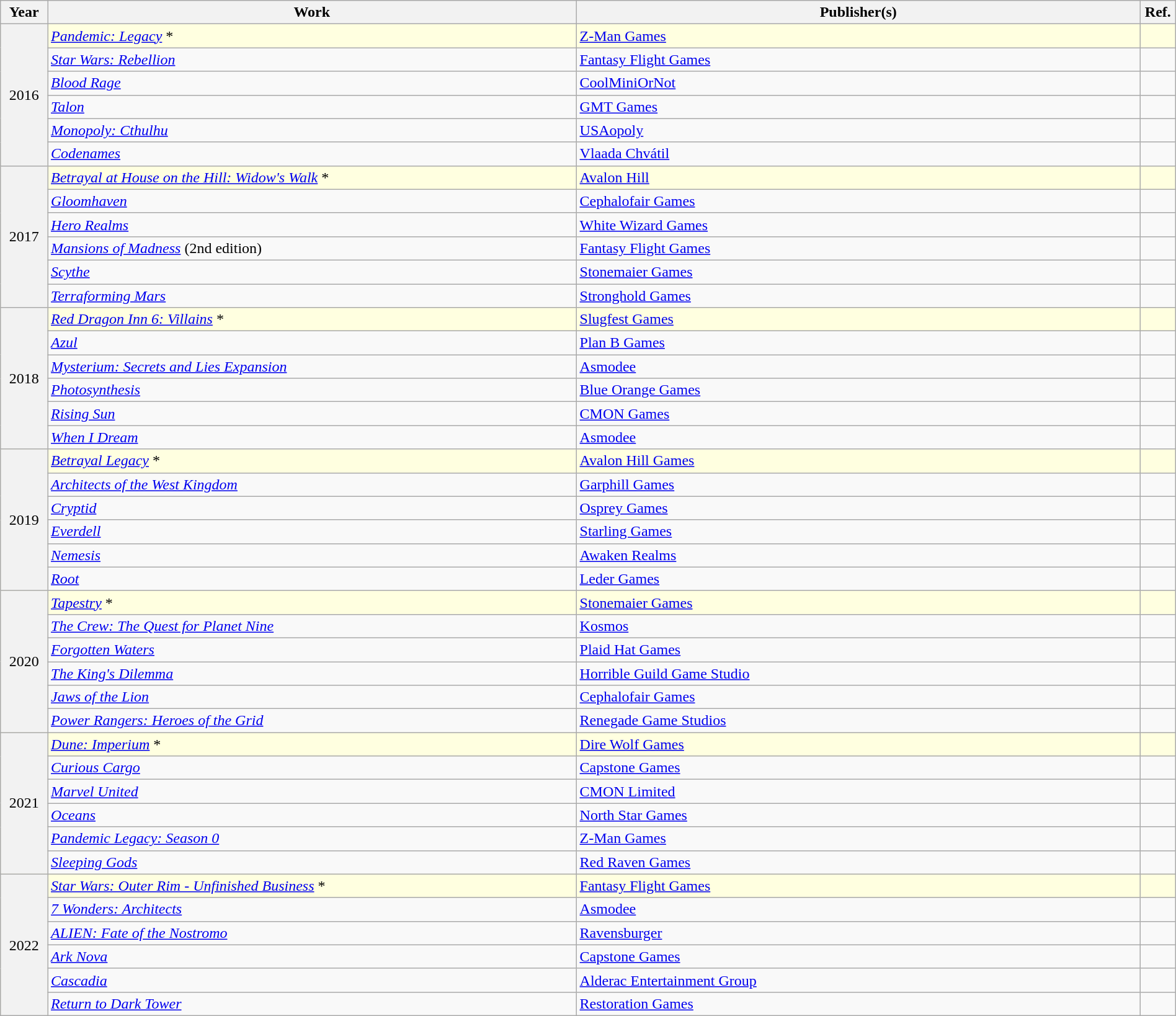<table class="wikitable mw-collapsible" style="width:100%; margin:1em auto 1em auto;">
<tr>
<th style="width:4%;" scope="col">Year</th>
<th style="width:45%;" scope="col">Work</th>
<th style="width:48%;" scope="col" class="unsortable">Publisher(s)</th>
<th style="width:3%;" scope="col" class="unsortable">Ref.</th>
</tr>
<tr style="background:lightyellow;">
<th scope="row" rowspan="6" style="text-align:center; font-weight:normal;">2016</th>
<td><em><a href='#'>Pandemic: Legacy</a></em> *</td>
<td><a href='#'>Z-Man Games</a></td>
<td></td>
</tr>
<tr>
<td><em><a href='#'>Star Wars: Rebellion</a></em></td>
<td><a href='#'>Fantasy Flight Games</a></td>
<td></td>
</tr>
<tr>
<td><em><a href='#'>Blood Rage</a></em></td>
<td><a href='#'>CoolMiniOrNot</a></td>
<td></td>
</tr>
<tr>
<td><em><a href='#'>Talon</a></em></td>
<td><a href='#'>GMT Games</a></td>
<td></td>
</tr>
<tr>
<td><em><a href='#'>Monopoly: Cthulhu</a></em></td>
<td><a href='#'>USAopoly</a></td>
<td></td>
</tr>
<tr>
<td><em><a href='#'>Codenames</a></em></td>
<td><a href='#'>Vlaada Chvátil</a></td>
<td></td>
</tr>
<tr style="background:lightyellow;">
<th scope="row" rowspan="6" style="text-align:center; font-weight:normal;">2017</th>
<td><em><a href='#'>Betrayal at House on the Hill: Widow's Walk</a></em> *</td>
<td><a href='#'>Avalon Hill</a></td>
<td></td>
</tr>
<tr>
<td><em><a href='#'>Gloomhaven</a></em></td>
<td><a href='#'>Cephalofair Games</a></td>
<td></td>
</tr>
<tr>
<td><em><a href='#'>Hero Realms</a></em></td>
<td><a href='#'>White Wizard Games</a></td>
<td></td>
</tr>
<tr>
<td><em><a href='#'>Mansions of Madness</a></em> (2nd edition)</td>
<td><a href='#'>Fantasy Flight Games</a></td>
<td></td>
</tr>
<tr>
<td><em><a href='#'>Scythe</a></em></td>
<td><a href='#'>Stonemaier Games</a></td>
<td></td>
</tr>
<tr>
<td><em><a href='#'>Terraforming Mars</a></em></td>
<td><a href='#'>Stronghold Games</a></td>
<td></td>
</tr>
<tr style="background:lightyellow;">
<th scope="row" rowspan="6" style="text-align:center; font-weight:normal;">2018</th>
<td><em><a href='#'>Red Dragon Inn 6: Villains</a></em> *</td>
<td><a href='#'>Slugfest Games</a></td>
<td></td>
</tr>
<tr>
<td><em><a href='#'>Azul</a></em></td>
<td><a href='#'>Plan B Games</a></td>
<td></td>
</tr>
<tr>
<td><em><a href='#'>Mysterium: Secrets and Lies Expansion</a></em></td>
<td><a href='#'>Asmodee</a></td>
<td></td>
</tr>
<tr>
<td><em><a href='#'>Photosynthesis</a></em></td>
<td><a href='#'>Blue Orange Games</a></td>
<td></td>
</tr>
<tr>
<td><em><a href='#'>Rising Sun</a></em></td>
<td><a href='#'>CMON Games</a></td>
<td></td>
</tr>
<tr>
<td><em><a href='#'>When I Dream</a></em></td>
<td><a href='#'>Asmodee</a></td>
<td></td>
</tr>
<tr style="background:lightyellow;">
<th rowspan="6" style="text-align:center; font-weight:normal;">2019</th>
<td><em><a href='#'>Betrayal Legacy</a></em> *</td>
<td><a href='#'>Avalon Hill Games</a></td>
<td></td>
</tr>
<tr>
<td><em><a href='#'>Architects of the West Kingdom</a></em></td>
<td><a href='#'>Garphill Games</a></td>
<td></td>
</tr>
<tr>
<td><em><a href='#'>Cryptid</a></em></td>
<td><a href='#'>Osprey Games</a></td>
<td></td>
</tr>
<tr>
<td><em><a href='#'>Everdell</a></em></td>
<td><a href='#'>Starling Games</a></td>
<td></td>
</tr>
<tr>
<td><em><a href='#'>Nemesis</a></em></td>
<td><a href='#'>Awaken Realms</a></td>
<td></td>
</tr>
<tr>
<td><em><a href='#'>Root</a></em></td>
<td><a href='#'>Leder Games</a></td>
<td></td>
</tr>
<tr style="background:lightyellow;">
<th rowspan="6" style="text-align:center; font-weight:normal;">2020</th>
<td><em><a href='#'>Tapestry</a></em> *</td>
<td><a href='#'>Stonemaier Games</a></td>
<td></td>
</tr>
<tr>
<td><em><a href='#'>The Crew: The Quest for Planet Nine</a></em></td>
<td><a href='#'>Kosmos</a></td>
<td></td>
</tr>
<tr>
<td><em><a href='#'>Forgotten Waters</a></em></td>
<td><a href='#'>Plaid Hat Games</a></td>
<td></td>
</tr>
<tr>
<td><em><a href='#'>The King's Dilemma</a></em></td>
<td><a href='#'>Horrible Guild Game Studio</a></td>
<td></td>
</tr>
<tr>
<td><em><a href='#'>Jaws of the Lion</a></em></td>
<td><a href='#'>Cephalofair Games</a></td>
<td></td>
</tr>
<tr>
<td><em><a href='#'>Power Rangers: Heroes of the Grid</a></em></td>
<td><a href='#'>Renegade Game Studios</a></td>
<td></td>
</tr>
<tr style="background:lightyellow;">
<th rowspan="6" style="text-align:center; font-weight:normal;">2021</th>
<td><em><a href='#'>Dune: Imperium</a></em> *</td>
<td><a href='#'>Dire Wolf Games</a></td>
<td></td>
</tr>
<tr>
<td><em><a href='#'>Curious Cargo</a></em></td>
<td><a href='#'>Capstone Games</a></td>
<td></td>
</tr>
<tr>
<td><em><a href='#'>Marvel United</a></em></td>
<td><a href='#'>CMON Limited</a></td>
<td></td>
</tr>
<tr>
<td><em><a href='#'>Oceans</a></em></td>
<td><a href='#'>North Star Games</a></td>
<td></td>
</tr>
<tr>
<td><em><a href='#'>Pandemic Legacy: Season 0</a></em></td>
<td><a href='#'>Z-Man Games</a></td>
<td></td>
</tr>
<tr>
<td><em><a href='#'>Sleeping Gods</a></em></td>
<td><a href='#'>Red Raven Games</a></td>
<td></td>
</tr>
<tr style="background:lightyellow;">
<th rowspan="6" style="text-align:center; font-weight:normal;">2022</th>
<td><em><a href='#'>Star Wars: Outer Rim - Unfinished Business</a></em> *</td>
<td><a href='#'>Fantasy Flight Games</a></td>
<td></td>
</tr>
<tr>
<td><em><a href='#'>7 Wonders: Architects</a></em></td>
<td><a href='#'>Asmodee</a></td>
<td></td>
</tr>
<tr>
<td><em><a href='#'>ALIEN: Fate of the Nostromo</a></em></td>
<td><a href='#'>Ravensburger</a></td>
<td></td>
</tr>
<tr>
<td><em><a href='#'>Ark Nova</a></em></td>
<td><a href='#'>Capstone Games</a></td>
<td></td>
</tr>
<tr>
<td><em><a href='#'>Cascadia</a></em></td>
<td><a href='#'>Alderac Entertainment Group</a></td>
<td></td>
</tr>
<tr>
<td><em><a href='#'>Return to Dark Tower</a></em></td>
<td><a href='#'>Restoration Games</a></td>
<td></td>
</tr>
</table>
